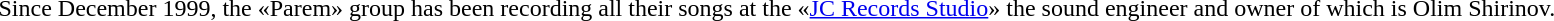<table class="mw-datatable">
<tr>
<td style="text-align:left;"></td>
<td style="text-align:left;">Since December 1999, the «Parem» group has been recording all their songs at the «<a href='#'>JC Records Studio</a>» the sound engineer and owner of which is Olim Shirinov.</td>
</tr>
</table>
